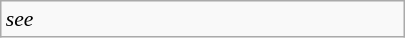<table class="wikitable floatright" style="font-size: 0.9em; width: 270px;">
<tr>
<td><em>see </em></td>
</tr>
</table>
